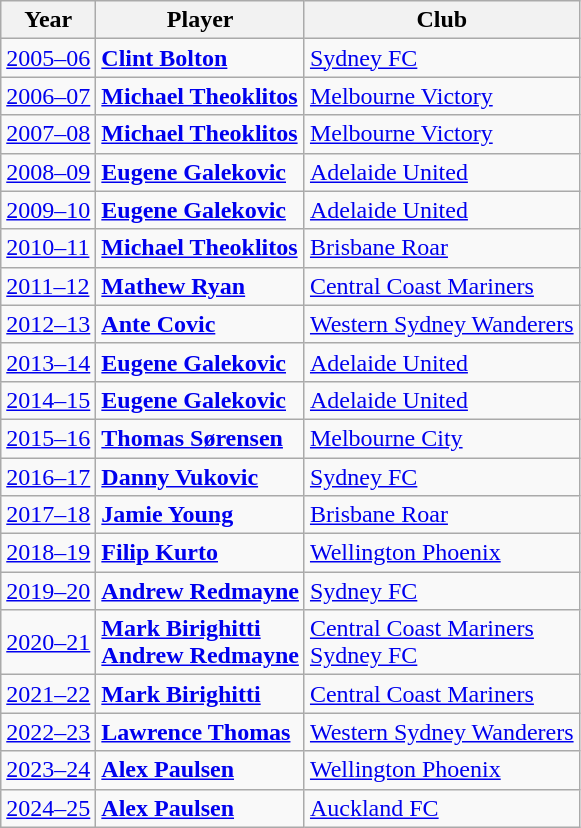<table class="wikitable">
<tr>
<th>Year</th>
<th>Player</th>
<th>Club</th>
</tr>
<tr>
<td><a href='#'>2005–06</a></td>
<td style="text-align:left;"> <strong><a href='#'>Clint Bolton</a></strong></td>
<td><a href='#'>Sydney FC</a></td>
</tr>
<tr>
<td><a href='#'>2006–07</a></td>
<td style="text-align:left;"> <strong><a href='#'>Michael Theoklitos</a></strong></td>
<td><a href='#'>Melbourne Victory</a></td>
</tr>
<tr>
<td><a href='#'>2007–08</a></td>
<td style="text-align:left;"> <strong><a href='#'>Michael Theoklitos</a></strong></td>
<td><a href='#'>Melbourne Victory</a></td>
</tr>
<tr>
<td><a href='#'>2008–09</a></td>
<td style="text-align:left;"> <strong><a href='#'>Eugene Galekovic</a></strong></td>
<td><a href='#'>Adelaide United</a></td>
</tr>
<tr>
<td><a href='#'>2009–10</a></td>
<td style="text-align:left;"> <strong><a href='#'>Eugene Galekovic</a></strong></td>
<td><a href='#'>Adelaide United</a></td>
</tr>
<tr>
<td><a href='#'>2010–11</a></td>
<td style="text-align:left;"> <strong><a href='#'>Michael Theoklitos</a></strong></td>
<td><a href='#'>Brisbane Roar</a></td>
</tr>
<tr>
<td><a href='#'>2011–12</a></td>
<td style="text-align:left;"> <strong><a href='#'>Mathew Ryan</a></strong></td>
<td><a href='#'>Central Coast Mariners</a></td>
</tr>
<tr>
<td><a href='#'>2012–13</a></td>
<td style="text-align:left;"> <strong><a href='#'>Ante Covic</a></strong></td>
<td><a href='#'>Western Sydney Wanderers</a></td>
</tr>
<tr>
<td><a href='#'>2013–14</a></td>
<td style="text-align:left;"> <strong><a href='#'>Eugene Galekovic</a></strong></td>
<td><a href='#'>Adelaide United</a></td>
</tr>
<tr>
<td><a href='#'>2014–15</a></td>
<td style="text-align:left;"> <strong><a href='#'>Eugene Galekovic</a></strong></td>
<td><a href='#'>Adelaide United</a></td>
</tr>
<tr>
<td><a href='#'>2015–16</a></td>
<td style="text-align:left;"> <strong><a href='#'>Thomas Sørensen</a></strong></td>
<td><a href='#'>Melbourne City</a></td>
</tr>
<tr>
<td><a href='#'>2016–17</a></td>
<td style="text-align:left;"> <strong><a href='#'>Danny Vukovic</a></strong></td>
<td><a href='#'>Sydney FC</a></td>
</tr>
<tr>
<td><a href='#'>2017–18</a></td>
<td style="text-align:left;"> <strong><a href='#'>Jamie Young</a></strong></td>
<td><a href='#'>Brisbane Roar</a></td>
</tr>
<tr>
<td><a href='#'>2018–19</a></td>
<td style="text-align:left;"> <strong><a href='#'>Filip Kurto</a></strong></td>
<td><a href='#'>Wellington Phoenix</a></td>
</tr>
<tr>
<td><a href='#'>2019–20</a></td>
<td style="text-align:left;"> <strong><a href='#'>Andrew Redmayne</a></strong></td>
<td><a href='#'>Sydney FC</a></td>
</tr>
<tr>
<td><a href='#'>2020–21</a></td>
<td style="text-align:left;"> <strong><a href='#'>Mark Birighitti</a></strong><br> <strong><a href='#'>Andrew Redmayne</a></strong></td>
<td><a href='#'>Central Coast Mariners</a><br><a href='#'>Sydney FC</a></td>
</tr>
<tr>
<td><a href='#'>2021–22</a></td>
<td style="text-align:left;"> <strong><a href='#'>Mark Birighitti</a></strong></td>
<td><a href='#'>Central Coast Mariners</a></td>
</tr>
<tr>
<td><a href='#'>2022–23</a></td>
<td style="text-align:left;"> <strong><a href='#'>Lawrence Thomas</a></strong></td>
<td><a href='#'>Western Sydney Wanderers</a></td>
</tr>
<tr>
<td><a href='#'>2023–24</a></td>
<td style="text-align:left;"> <strong><a href='#'>Alex Paulsen</a></strong></td>
<td><a href='#'>Wellington Phoenix</a></td>
</tr>
<tr>
<td><a href='#'>2024–25</a></td>
<td style="text-align:left;"> <strong><a href='#'>Alex Paulsen</a></strong></td>
<td><a href='#'>Auckland FC</a></td>
</tr>
</table>
